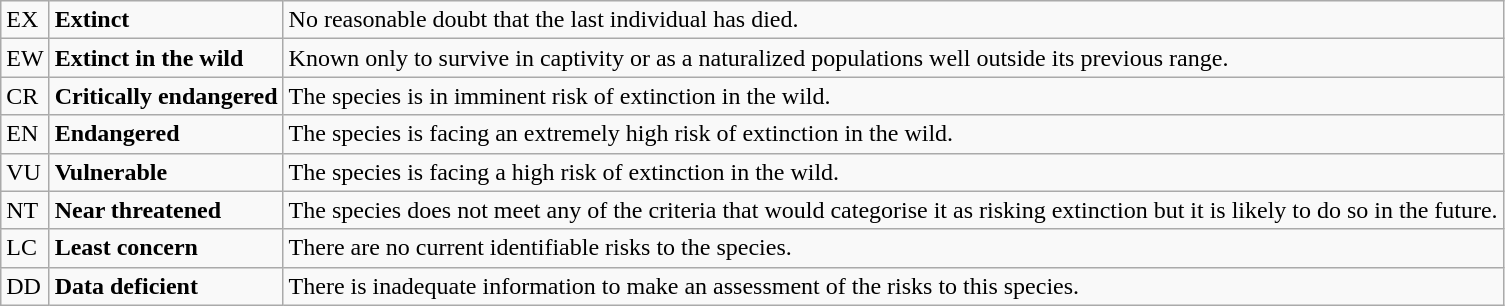<table class="wikitable" style="text-align:left">
<tr>
<td>EX</td>
<td><strong>Extinct</strong></td>
<td>No reasonable doubt that the last individual has died.</td>
</tr>
<tr>
<td>EW</td>
<td><strong>Extinct in the wild</strong></td>
<td>Known only to survive in captivity or as a naturalized populations well outside its previous range.</td>
</tr>
<tr>
<td>CR</td>
<td><strong>Critically endangered</strong></td>
<td>The species is in imminent risk of extinction in the wild.</td>
</tr>
<tr>
<td>EN</td>
<td><strong>Endangered</strong></td>
<td>The species is facing an extremely high risk of extinction in the wild.</td>
</tr>
<tr>
<td>VU</td>
<td><strong>Vulnerable</strong></td>
<td>The species is facing a high risk of extinction in the wild.</td>
</tr>
<tr>
<td>NT</td>
<td><strong>Near threatened</strong></td>
<td>The species does not meet any of the criteria that would categorise it as risking extinction but it is likely to do so in the future.</td>
</tr>
<tr>
<td>LC</td>
<td><strong>Least concern</strong></td>
<td>There are no current identifiable risks to the species.</td>
</tr>
<tr>
<td>DD</td>
<td><strong>Data deficient</strong></td>
<td>There is inadequate information to make an assessment of the risks to this species.</td>
</tr>
</table>
